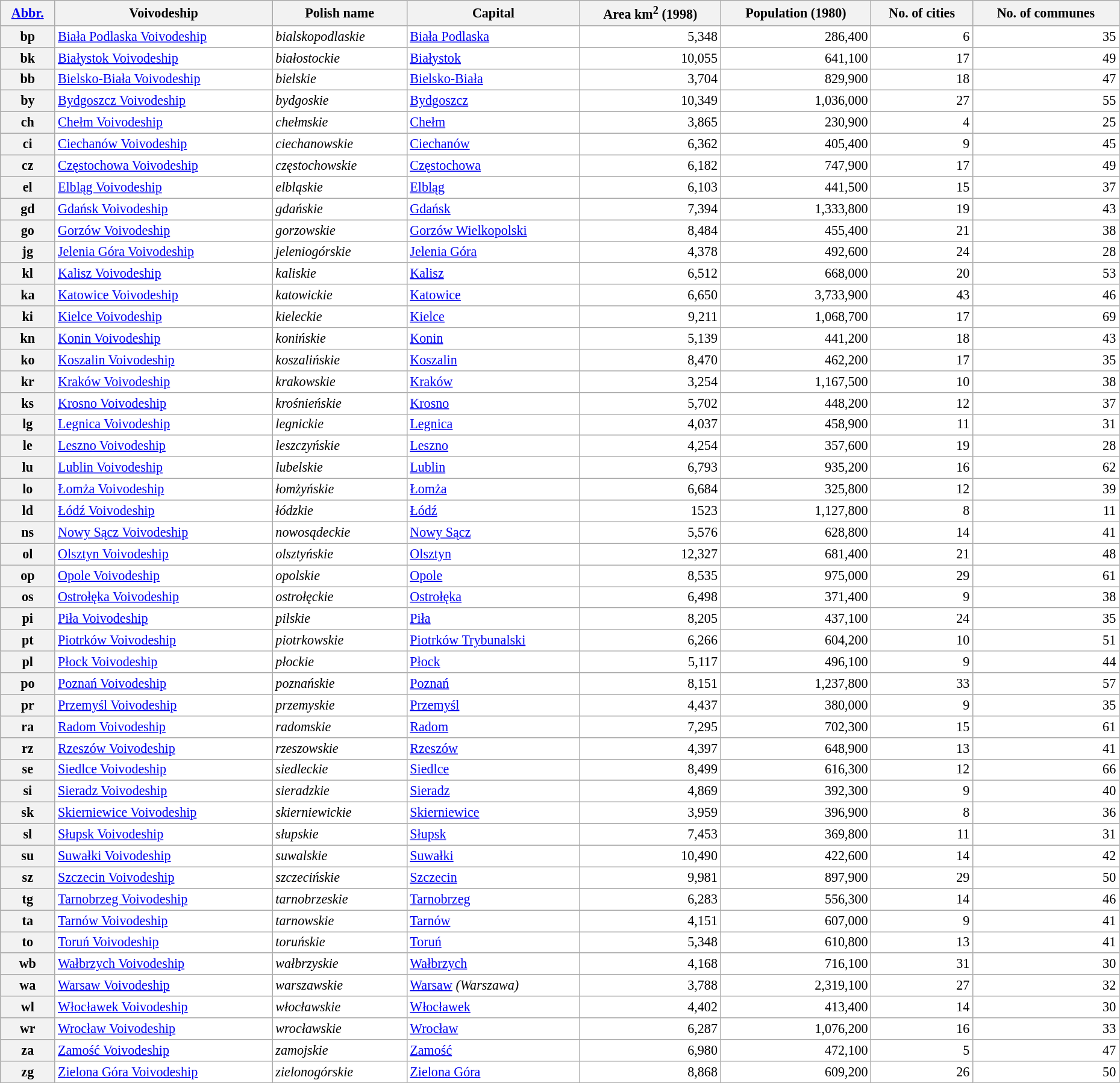<table class="wikitable sortable mw-collapsible mw-collapsed"  style="width:98%; float:center; background:#fff; font-size:92%; border:0 solid #a3bfb1; color:#000;">
<tr>
<th scope="coll"><a href='#'>Abbr.</a></th>
<th scope="coll">Voivodeship</th>
<th scope="coll">Polish name</th>
<th scope="coll">Capital</th>
<th scope="coll">Area km<sup>2</sup> (1998)</th>
<th scope="coll">Population (1980)</th>
<th scope="coll">No. of cities</th>
<th scope="coll">No. of communes</th>
</tr>
<tr>
<th scope="row" style="text-align:center">bp</th>
<td><a href='#'>Biała Podlaska Voivodeship</a></td>
<td><em>bialskopodlaskie</em></td>
<td><a href='#'>Biała Podlaska</a></td>
<td align="right">5,348</td>
<td align="right">286,400</td>
<td align="right">6</td>
<td align="right">35</td>
</tr>
<tr>
<th scope="row" style="text-align:center">bk</th>
<td><a href='#'>Białystok Voivodeship</a></td>
<td><em>białostockie</em></td>
<td><a href='#'>Białystok</a></td>
<td align="right">10,055</td>
<td align="right">641,100</td>
<td align="right">17</td>
<td align="right">49</td>
</tr>
<tr>
<th scope="row" style="text-align:center">bb</th>
<td><a href='#'>Bielsko-Biała Voivodeship</a></td>
<td><em>bielskie</em></td>
<td><a href='#'>Bielsko-Biała</a></td>
<td align="right">3,704</td>
<td align="right">829,900</td>
<td align="right">18</td>
<td align="right">47</td>
</tr>
<tr>
<th scope="row" style="text-align:center">by</th>
<td><a href='#'>Bydgoszcz Voivodeship</a></td>
<td><em>bydgoskie</em></td>
<td><a href='#'>Bydgoszcz</a></td>
<td align="right">10,349</td>
<td align="right">1,036,000</td>
<td align="right">27</td>
<td align="right">55</td>
</tr>
<tr>
<th scope="row" style="text-align:center">ch</th>
<td><a href='#'>Chełm Voivodeship</a></td>
<td><em>chełmskie</em></td>
<td><a href='#'>Chełm</a></td>
<td align="right">3,865</td>
<td align="right">230,900</td>
<td align="right">4</td>
<td align="right">25</td>
</tr>
<tr>
<th scope="row" style="text-align:center">ci</th>
<td><a href='#'>Ciechanów Voivodeship</a></td>
<td><em>ciechanowskie</em></td>
<td><a href='#'>Ciechanów</a></td>
<td align="right">6,362</td>
<td align="right">405,400</td>
<td align="right">9</td>
<td align="right">45</td>
</tr>
<tr>
<th scope="row" style="text-align:center">cz</th>
<td><a href='#'>Częstochowa Voivodeship</a></td>
<td><em>częstochowskie</em></td>
<td><a href='#'>Częstochowa</a></td>
<td align="right">6,182</td>
<td align="right">747,900</td>
<td align="right">17</td>
<td align="right">49</td>
</tr>
<tr>
<th scope="row" style="text-align:center">el</th>
<td><a href='#'>Elbląg Voivodeship</a></td>
<td><em>elbląskie</em></td>
<td><a href='#'>Elbląg</a></td>
<td align="right">6,103</td>
<td align="right">441,500</td>
<td align="right">15</td>
<td align="right">37</td>
</tr>
<tr>
<th scope="row" style="text-align:center">gd</th>
<td><a href='#'>Gdańsk Voivodeship</a></td>
<td><em>gdańskie</em></td>
<td><a href='#'>Gdańsk</a></td>
<td align="right">7,394</td>
<td align="right">1,333,800</td>
<td align="right">19</td>
<td align="right">43</td>
</tr>
<tr>
<th scope="row" style="text-align:center">go</th>
<td><a href='#'>Gorzów Voivodeship</a></td>
<td><em>gorzowskie</em></td>
<td><a href='#'>Gorzów Wielkopolski</a></td>
<td align="right">8,484</td>
<td align="right">455,400</td>
<td align="right">21</td>
<td align="right">38</td>
</tr>
<tr>
<th scope="row" style="text-align:center">jg</th>
<td><a href='#'>Jelenia Góra Voivodeship</a></td>
<td><em>jeleniogórskie</em></td>
<td><a href='#'>Jelenia Góra</a></td>
<td align="right">4,378</td>
<td align="right">492,600</td>
<td align="right">24</td>
<td align="right">28</td>
</tr>
<tr>
<th scope="row" style="text-align:center">kl</th>
<td><a href='#'>Kalisz Voivodeship</a></td>
<td><em>kaliskie</em></td>
<td><a href='#'>Kalisz</a></td>
<td align="right">6,512</td>
<td align="right">668,000</td>
<td align="right">20</td>
<td align="right">53</td>
</tr>
<tr>
<th scope="row" style="text-align:center">ka</th>
<td><a href='#'>Katowice Voivodeship</a></td>
<td><em>katowickie</em></td>
<td><a href='#'>Katowice</a></td>
<td align="right">6,650</td>
<td align="right">3,733,900</td>
<td align="right">43</td>
<td align="right">46</td>
</tr>
<tr>
<th scope="row" style="text-align:center">ki</th>
<td><a href='#'>Kielce Voivodeship</a></td>
<td><em>kieleckie</em></td>
<td><a href='#'>Kielce</a></td>
<td align="right">9,211</td>
<td align="right">1,068,700</td>
<td align="right">17</td>
<td align="right">69</td>
</tr>
<tr>
<th scope="row" style="text-align:center">kn</th>
<td><a href='#'>Konin Voivodeship</a></td>
<td><em>konińskie</em></td>
<td><a href='#'>Konin</a></td>
<td align="right">5,139</td>
<td align="right">441,200</td>
<td align="right">18</td>
<td align="right">43</td>
</tr>
<tr>
<th scope="row" style="text-align:center">ko</th>
<td><a href='#'>Koszalin Voivodeship</a></td>
<td><em>koszalińskie</em></td>
<td><a href='#'>Koszalin</a></td>
<td align="right">8,470</td>
<td align="right">462,200</td>
<td align="right">17</td>
<td align="right">35</td>
</tr>
<tr>
<th scope="row" style="text-align:center">kr</th>
<td><a href='#'>Kraków Voivodeship</a></td>
<td><em>krakowskie</em></td>
<td><a href='#'>Kraków</a></td>
<td align="right">3,254</td>
<td align="right">1,167,500</td>
<td align="right">10</td>
<td align="right">38</td>
</tr>
<tr>
<th scope="row" style="text-align:center">ks</th>
<td><a href='#'>Krosno Voivodeship</a></td>
<td><em>krośnieńskie</em></td>
<td><a href='#'>Krosno</a></td>
<td align="right">5,702</td>
<td align="right">448,200</td>
<td align="right">12</td>
<td align="right">37</td>
</tr>
<tr>
<th scope="row" style="text-align:center">lg</th>
<td><a href='#'>Legnica Voivodeship</a></td>
<td><em>legnickie</em></td>
<td><a href='#'>Legnica</a></td>
<td align="right">4,037</td>
<td align="right">458,900</td>
<td align="right">11</td>
<td align="right">31</td>
</tr>
<tr>
<th scope="row" style="text-align:center">le</th>
<td><a href='#'>Leszno Voivodeship</a></td>
<td><em>leszczyńskie</em></td>
<td><a href='#'>Leszno</a></td>
<td align="right">4,254</td>
<td align="right">357,600</td>
<td align="right">19</td>
<td align="right">28</td>
</tr>
<tr>
<th scope="row" style="text-align:center">lu</th>
<td><a href='#'>Lublin Voivodeship</a></td>
<td><em>lubelskie</em></td>
<td><a href='#'>Lublin</a></td>
<td align="right">6,793</td>
<td align="right">935,200</td>
<td align="right">16</td>
<td align="right">62</td>
</tr>
<tr>
<th scope="row" style="text-align:center">lo</th>
<td><a href='#'>Łomża Voivodeship</a></td>
<td><em>łomżyńskie</em></td>
<td><a href='#'>Łomża</a></td>
<td align="right">6,684</td>
<td align="right">325,800</td>
<td align="right">12</td>
<td align="right">39</td>
</tr>
<tr>
<th scope="row" style="text-align:center">ld</th>
<td><a href='#'>Łódź Voivodeship</a></td>
<td><em>łódzkie</em></td>
<td><a href='#'>Łódź</a></td>
<td align="right">1523</td>
<td align="right">1,127,800</td>
<td align="right">8</td>
<td align="right">11</td>
</tr>
<tr>
<th scope="row" style="text-align:center">ns</th>
<td><a href='#'>Nowy Sącz Voivodeship</a></td>
<td><em>nowosądeckie</em></td>
<td><a href='#'>Nowy Sącz</a></td>
<td align="right">5,576</td>
<td align="right">628,800</td>
<td align="right">14</td>
<td align="right">41</td>
</tr>
<tr>
<th scope="row" style="text-align:center">ol</th>
<td><a href='#'>Olsztyn Voivodeship</a></td>
<td><em>olsztyńskie</em></td>
<td><a href='#'>Olsztyn</a></td>
<td align="right">12,327</td>
<td align="right">681,400</td>
<td align="right">21</td>
<td align="right">48</td>
</tr>
<tr>
<th scope="row" style="text-align:center">op</th>
<td><a href='#'>Opole Voivodeship</a></td>
<td><em>opolskie</em></td>
<td><a href='#'>Opole</a></td>
<td align="right">8,535</td>
<td align="right">975,000</td>
<td align="right">29</td>
<td align="right">61</td>
</tr>
<tr>
<th scope="row" style="text-align:center">os</th>
<td><a href='#'>Ostrołęka Voivodeship</a></td>
<td><em>ostrołęckie</em></td>
<td><a href='#'>Ostrołęka</a></td>
<td align="right">6,498</td>
<td align="right">371,400</td>
<td align="right">9</td>
<td align="right">38</td>
</tr>
<tr>
<th scope="row" style="text-align:center">pi</th>
<td><a href='#'>Piła Voivodeship</a></td>
<td><em>pilskie</em></td>
<td><a href='#'>Piła</a></td>
<td align="right">8,205</td>
<td align="right">437,100</td>
<td align="right">24</td>
<td align="right">35</td>
</tr>
<tr>
<th scope="row" style="text-align:center">pt</th>
<td><a href='#'>Piotrków Voivodeship</a></td>
<td><em>piotrkowskie</em></td>
<td><a href='#'>Piotrków Trybunalski</a></td>
<td align="right">6,266</td>
<td align="right">604,200</td>
<td align="right">10</td>
<td align="right">51</td>
</tr>
<tr>
<th scope="row" style="text-align:center">pl</th>
<td><a href='#'>Płock Voivodeship</a></td>
<td><em>płockie</em></td>
<td><a href='#'>Płock</a></td>
<td align="right">5,117</td>
<td align="right">496,100</td>
<td align="right">9</td>
<td align="right">44</td>
</tr>
<tr>
<th scope="row" style="text-align:center">po</th>
<td><a href='#'>Poznań Voivodeship</a></td>
<td><em>poznańskie</em></td>
<td><a href='#'>Poznań</a></td>
<td align="right">8,151</td>
<td align="right">1,237,800</td>
<td align="right">33</td>
<td align="right">57</td>
</tr>
<tr>
<th scope="row" style="text-align:center">pr</th>
<td><a href='#'>Przemyśl Voivodeship</a></td>
<td><em>przemyskie</em></td>
<td><a href='#'>Przemyśl</a></td>
<td align="right">4,437</td>
<td align="right">380,000</td>
<td align="right">9</td>
<td align="right">35</td>
</tr>
<tr>
<th scope="row" style="text-align:center">ra</th>
<td><a href='#'>Radom Voivodeship</a></td>
<td><em>radomskie</em></td>
<td><a href='#'>Radom</a></td>
<td align="right">7,295</td>
<td align="right">702,300</td>
<td align="right">15</td>
<td align="right">61</td>
</tr>
<tr>
<th scope="row" style="text-align:center">rz</th>
<td><a href='#'>Rzeszów Voivodeship</a></td>
<td><em>rzeszowskie</em></td>
<td><a href='#'>Rzeszów</a></td>
<td align="right">4,397</td>
<td align="right">648,900</td>
<td align="right">13</td>
<td align="right">41</td>
</tr>
<tr>
<th scope="row" style="text-align:center">se</th>
<td><a href='#'>Siedlce Voivodeship</a></td>
<td><em>siedleckie</em></td>
<td><a href='#'>Siedlce</a></td>
<td align="right">8,499</td>
<td align="right">616,300</td>
<td align="right">12</td>
<td align="right">66</td>
</tr>
<tr>
<th scope="row" style="text-align:center">si</th>
<td><a href='#'>Sieradz Voivodeship</a></td>
<td><em>sieradzkie</em></td>
<td><a href='#'>Sieradz</a></td>
<td align="right">4,869</td>
<td align="right">392,300</td>
<td align="right">9</td>
<td align="right">40</td>
</tr>
<tr>
<th scope="row" style="text-align:center">sk</th>
<td><a href='#'>Skierniewice Voivodeship</a></td>
<td><em>skierniewickie</em></td>
<td><a href='#'>Skierniewice</a></td>
<td align="right">3,959</td>
<td align="right">396,900</td>
<td align="right">8</td>
<td align="right">36</td>
</tr>
<tr>
<th scope="row" style="text-align:center">sl</th>
<td><a href='#'>Słupsk Voivodeship</a></td>
<td><em>słupskie</em></td>
<td><a href='#'>Słupsk</a></td>
<td align="right">7,453</td>
<td align="right">369,800</td>
<td align="right">11</td>
<td align="right">31</td>
</tr>
<tr>
<th scope="row" style="text-align:center">su</th>
<td><a href='#'>Suwałki Voivodeship</a></td>
<td><em>suwalskie</em></td>
<td><a href='#'>Suwałki</a></td>
<td align="right">10,490</td>
<td align="right">422,600</td>
<td align="right">14</td>
<td align="right">42</td>
</tr>
<tr>
<th scope="row" style="text-align:center">sz</th>
<td><a href='#'>Szczecin Voivodeship</a></td>
<td><em>szczecińskie</em></td>
<td><a href='#'>Szczecin</a></td>
<td align="right">9,981</td>
<td align="right">897,900</td>
<td align="right">29</td>
<td align="right">50</td>
</tr>
<tr>
<th scope="row" style="text-align:center">tg</th>
<td><a href='#'>Tarnobrzeg Voivodeship</a></td>
<td><em>tarnobrzeskie</em></td>
<td><a href='#'>Tarnobrzeg</a></td>
<td align="right">6,283</td>
<td align="right">556,300</td>
<td align="right">14</td>
<td align="right">46</td>
</tr>
<tr>
<th scope="row" style="text-align:center">ta</th>
<td><a href='#'>Tarnów Voivodeship</a></td>
<td><em>tarnowskie</em></td>
<td><a href='#'>Tarnów</a></td>
<td align="right">4,151</td>
<td align="right">607,000</td>
<td align="right">9</td>
<td align="right">41</td>
</tr>
<tr>
<th scope="row" style="text-align:center">to</th>
<td><a href='#'>Toruń Voivodeship</a></td>
<td><em>toruńskie</em></td>
<td><a href='#'>Toruń</a></td>
<td align="right">5,348</td>
<td align="right">610,800</td>
<td align="right">13</td>
<td align="right">41</td>
</tr>
<tr>
<th scope="row" style="text-align:center">wb</th>
<td><a href='#'>Wałbrzych Voivodeship</a></td>
<td><em>wałbrzyskie</em></td>
<td><a href='#'>Wałbrzych</a></td>
<td align="right">4,168</td>
<td align="right">716,100</td>
<td align="right">31</td>
<td align="right">30</td>
</tr>
<tr>
<th scope="row" style="text-align:center">wa</th>
<td><a href='#'>Warsaw Voivodeship</a></td>
<td><em>warszawskie</em></td>
<td><a href='#'>Warsaw</a> <em>(Warszawa)</em></td>
<td align="right">3,788</td>
<td align="right">2,319,100</td>
<td align="right">27</td>
<td align="right">32</td>
</tr>
<tr>
<th scope="row" style="text-align:center">wl</th>
<td><a href='#'>Włocławek Voivodeship</a></td>
<td><em>włocławskie</em></td>
<td><a href='#'>Włocławek</a></td>
<td align="right">4,402</td>
<td align="right">413,400</td>
<td align="right">14</td>
<td align="right">30</td>
</tr>
<tr>
<th scope="row" style="text-align:center">wr</th>
<td><a href='#'>Wrocław Voivodeship</a></td>
<td><em>wrocławskie</em></td>
<td><a href='#'>Wrocław</a></td>
<td align="right">6,287</td>
<td align="right">1,076,200</td>
<td align="right">16</td>
<td align="right">33</td>
</tr>
<tr>
<th scope="row" style="text-align:center">za</th>
<td><a href='#'>Zamość Voivodeship</a></td>
<td><em>zamojskie</em></td>
<td><a href='#'>Zamość</a></td>
<td align="right">6,980</td>
<td align="right">472,100</td>
<td align="right">5</td>
<td align="right">47</td>
</tr>
<tr>
<th scope="row" style="text-align:center">zg</th>
<td><a href='#'>Zielona Góra Voivodeship</a></td>
<td><em>zielonogórskie</em></td>
<td><a href='#'>Zielona Góra</a></td>
<td align="right">8,868</td>
<td align="right">609,200</td>
<td align="right">26</td>
<td align="right">50</td>
</tr>
</table>
